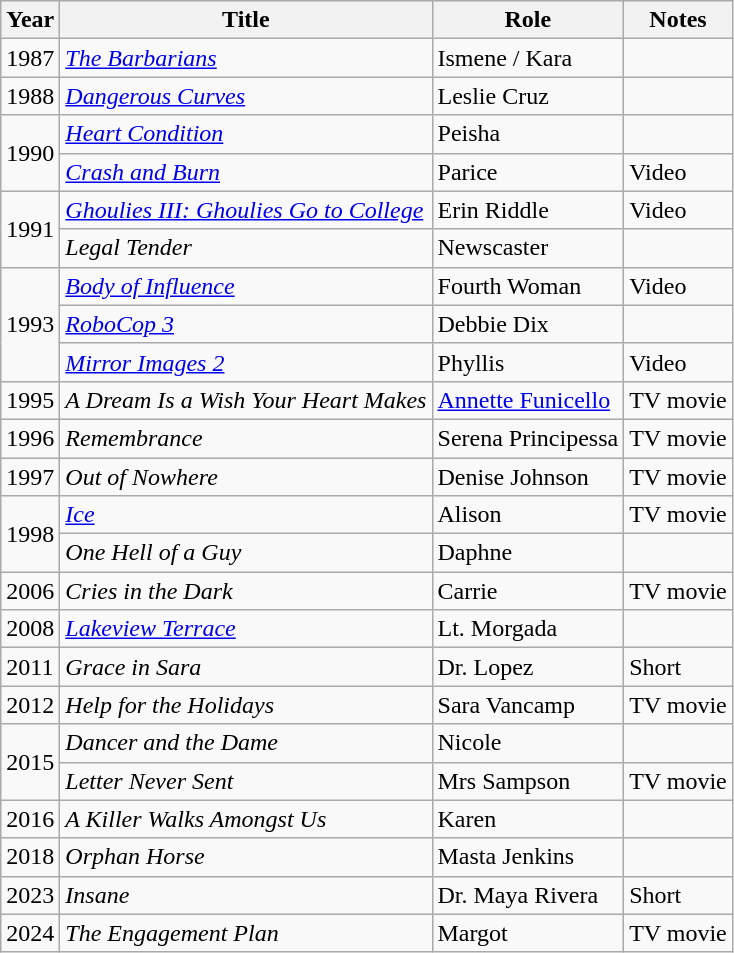<table class="wikitable sortable">
<tr>
<th>Year</th>
<th>Title</th>
<th>Role</th>
<th>Notes</th>
</tr>
<tr>
<td>1987</td>
<td><em><a href='#'>The Barbarians</a></em></td>
<td>Ismene / Kara</td>
<td></td>
</tr>
<tr>
<td>1988</td>
<td><em><a href='#'>Dangerous Curves</a></em></td>
<td>Leslie Cruz</td>
<td></td>
</tr>
<tr>
<td rowspan="2">1990</td>
<td><em><a href='#'>Heart Condition</a></em></td>
<td>Peisha</td>
<td></td>
</tr>
<tr>
<td><em><a href='#'>Crash and Burn</a></em></td>
<td>Parice</td>
<td>Video</td>
</tr>
<tr>
<td rowspan="2">1991</td>
<td><em><a href='#'>Ghoulies III: Ghoulies Go to College</a></em></td>
<td>Erin Riddle</td>
<td>Video</td>
</tr>
<tr>
<td><em>Legal Tender</em></td>
<td>Newscaster</td>
<td></td>
</tr>
<tr>
<td rowspan="3">1993</td>
<td><em><a href='#'>Body of Influence</a></em></td>
<td>Fourth Woman</td>
<td>Video</td>
</tr>
<tr>
<td><em><a href='#'>RoboCop 3</a></em></td>
<td>Debbie Dix</td>
<td></td>
</tr>
<tr>
<td><em><a href='#'>Mirror Images 2</a></em></td>
<td>Phyllis</td>
<td>Video</td>
</tr>
<tr>
<td>1995</td>
<td><em>A Dream Is a Wish Your Heart Makes</em></td>
<td><a href='#'>Annette Funicello</a></td>
<td>TV movie</td>
</tr>
<tr>
<td>1996</td>
<td><em>Remembrance</em></td>
<td>Serena Principessa</td>
<td>TV movie</td>
</tr>
<tr>
<td>1997</td>
<td><em>Out of Nowhere</em></td>
<td>Denise Johnson</td>
<td>TV movie</td>
</tr>
<tr>
<td rowspan="2">1998</td>
<td><em><a href='#'>Ice</a></em></td>
<td>Alison</td>
<td>TV movie</td>
</tr>
<tr>
<td><em>One Hell of a Guy</em></td>
<td>Daphne</td>
<td></td>
</tr>
<tr>
<td>2006</td>
<td><em>Cries in the Dark</em></td>
<td>Carrie</td>
<td>TV movie</td>
</tr>
<tr>
<td>2008</td>
<td><em><a href='#'>Lakeview Terrace</a></em></td>
<td>Lt. Morgada</td>
<td></td>
</tr>
<tr>
<td>2011</td>
<td><em>Grace in Sara</em></td>
<td>Dr. Lopez</td>
<td>Short</td>
</tr>
<tr>
<td>2012</td>
<td><em>Help for the Holidays</em></td>
<td>Sara Vancamp</td>
<td>TV movie</td>
</tr>
<tr>
<td rowspan="2">2015</td>
<td><em>Dancer and the Dame</em></td>
<td>Nicole</td>
<td></td>
</tr>
<tr>
<td><em>Letter Never Sent</em></td>
<td>Mrs Sampson</td>
<td>TV movie</td>
</tr>
<tr>
<td>2016</td>
<td><em>A Killer Walks Amongst Us</em></td>
<td>Karen</td>
<td></td>
</tr>
<tr>
<td>2018</td>
<td><em>Orphan Horse</em></td>
<td>Masta Jenkins</td>
<td></td>
</tr>
<tr>
<td>2023</td>
<td><em>Insane</em></td>
<td>Dr. Maya Rivera</td>
<td>Short</td>
</tr>
<tr>
<td>2024</td>
<td><em>The Engagement Plan</em></td>
<td>Margot</td>
<td>TV movie</td>
</tr>
</table>
